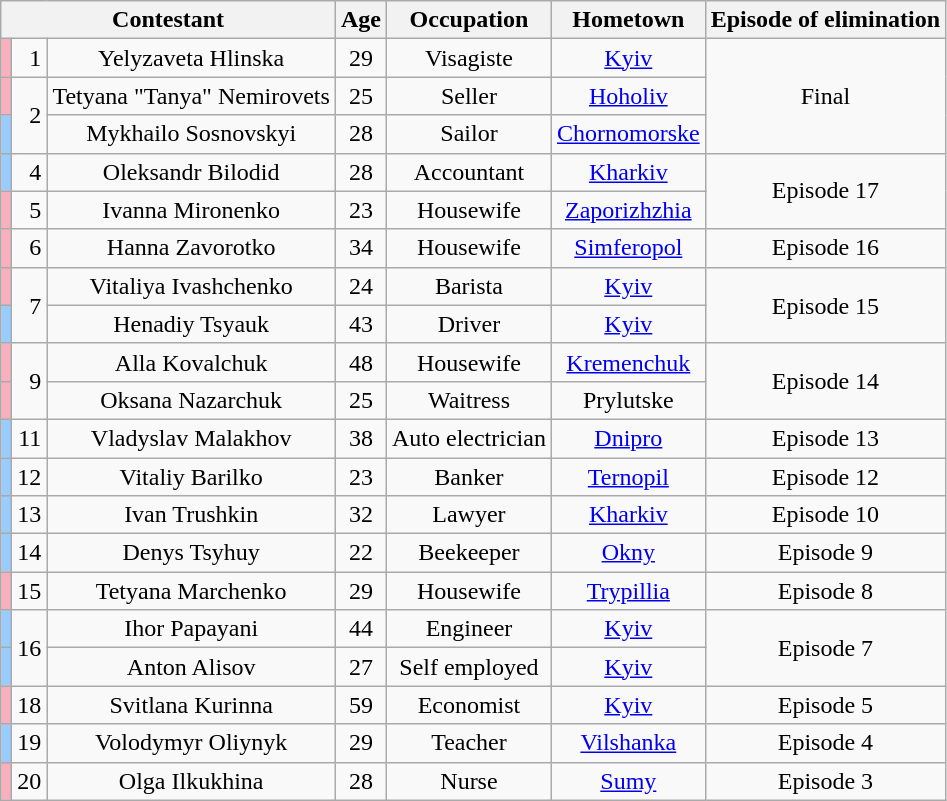<table class="wikitable" style="text-align:center" style="width:70%;">
<tr>
<th colspan="3">Contestant</th>
<th>Age</th>
<th>Occupation</th>
<th>Hometown</th>
<th>Episode of elimination</th>
</tr>
<tr>
<td style="background:#faafbe"></td>
<td align="right">1</td>
<td>Yelyzaveta Hlinska</td>
<td>29</td>
<td>Visagiste</td>
<td><a href='#'>Kyiv</a></td>
<td rowspan="3">Final</td>
</tr>
<tr>
<td style="background:#faafbe"></td>
<td align="right" rowspan="2">2</td>
<td>Tetyana "Tanya" Nemirovets</td>
<td>25</td>
<td>Seller</td>
<td><a href='#'>Hoholiv</a></td>
</tr>
<tr>
<td style="background:#9cf;"></td>
<td>Mykhailo Sosnovskyi</td>
<td>28</td>
<td>Sailor</td>
<td><a href='#'>Chornomorske</a></td>
</tr>
<tr>
<td style="background:#9cf;"></td>
<td align="right">4</td>
<td>Oleksandr Bilodid</td>
<td>28</td>
<td>Accountant</td>
<td><a href='#'>Kharkiv</a></td>
<td rowspan="2">Episode 17</td>
</tr>
<tr>
<td style="background:#faafbe"></td>
<td align="right">5</td>
<td>Ivanna Mironenko</td>
<td>23</td>
<td>Housewife</td>
<td><a href='#'>Zaporizhzhia</a></td>
</tr>
<tr>
<td style="background:#faafbe"></td>
<td align="right">6</td>
<td>Hanna Zavorotko</td>
<td>34</td>
<td>Housewife</td>
<td><a href='#'>Simferopol</a></td>
<td>Episode 16</td>
</tr>
<tr>
<td style="background:#faafbe"></td>
<td align="right" rowspan="2">7</td>
<td>Vitaliya Ivashchenko</td>
<td>24</td>
<td>Barista</td>
<td><a href='#'>Kyiv</a></td>
<td rowspan="2">Episode 15</td>
</tr>
<tr>
<td style="background:#9cf;"></td>
<td>Henadiy Tsyauk</td>
<td>43</td>
<td>Driver</td>
<td><a href='#'>Kyiv</a></td>
</tr>
<tr>
<td style="background:#faafbe"></td>
<td align="right" rowspan="2">9</td>
<td>Alla Kovalchuk</td>
<td>48</td>
<td>Housewife</td>
<td><a href='#'>Kremenchuk</a></td>
<td rowspan="2">Episode 14</td>
</tr>
<tr>
<td style="background:#faafbe"></td>
<td>Oksana Nazarchuk</td>
<td>25</td>
<td>Waitress</td>
<td>Prylutske</td>
</tr>
<tr>
<td style="background:#9cf;"></td>
<td align="right">11</td>
<td>Vladyslav Malakhov</td>
<td>38</td>
<td>Auto electrician</td>
<td><a href='#'>Dnipro</a></td>
<td>Episode 13</td>
</tr>
<tr>
<td style="background:#9cf;"></td>
<td align="right">12</td>
<td>Vitaliy Barilko</td>
<td>23</td>
<td>Banker</td>
<td><a href='#'>Ternopil</a></td>
<td>Episode 12</td>
</tr>
<tr>
<td style="background:#9cf;"></td>
<td align="right">13</td>
<td>Ivan Trushkin</td>
<td>32</td>
<td>Lawyer</td>
<td><a href='#'>Kharkiv</a></td>
<td>Episode 10</td>
</tr>
<tr>
<td style="background:#9cf;"></td>
<td align="right">14</td>
<td>Denys Tsyhuy</td>
<td>22</td>
<td>Beekeeper</td>
<td><a href='#'>Okny</a></td>
<td>Episode 9</td>
</tr>
<tr>
<td style="background:#faafbe"></td>
<td align="right">15</td>
<td>Tetyana Marchenko</td>
<td>29</td>
<td>Housewife</td>
<td><a href='#'>Trypillia</a></td>
<td>Episode 8</td>
</tr>
<tr>
<td style="background:#9cf;"></td>
<td align="right" rowspan="2">16</td>
<td>Ihor Papayani</td>
<td>44</td>
<td>Engineer</td>
<td><a href='#'>Kyiv</a></td>
<td rowspan="2">Episode 7</td>
</tr>
<tr>
<td style="background:#9cf;"></td>
<td>Anton Alisov</td>
<td>27</td>
<td>Self employed</td>
<td><a href='#'>Kyiv</a></td>
</tr>
<tr>
<td style="background:#faafbe"></td>
<td align="right">18</td>
<td>Svitlana Kurinna</td>
<td>59</td>
<td>Economist</td>
<td><a href='#'>Kyiv</a></td>
<td>Episode 5</td>
</tr>
<tr>
<td style="background:#9cf;"></td>
<td align="right">19</td>
<td>Volodymyr Oliynyk</td>
<td>29</td>
<td>Teacher</td>
<td><a href='#'>Vilshanka</a></td>
<td>Episode 4</td>
</tr>
<tr>
<td style="background:#faafbe"></td>
<td align="right" rowspan="2">20</td>
<td>Olga Ilkukhina</td>
<td>28</td>
<td>Nurse</td>
<td><a href='#'>Sumy</a></td>
<td>Episode 3</td>
</tr>
</table>
